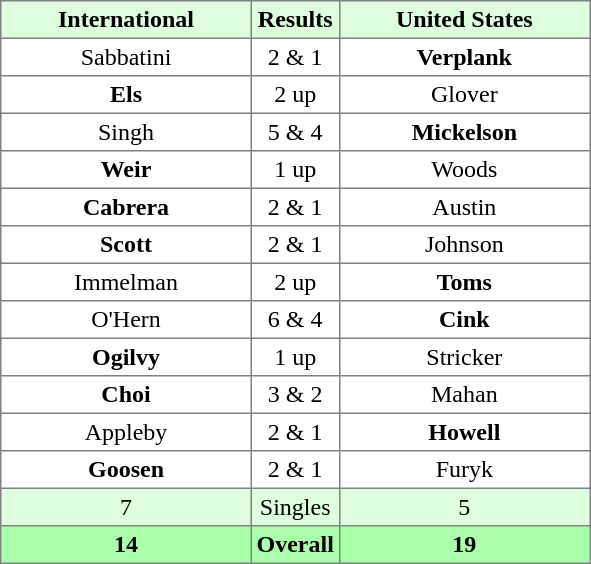<table border="1" cellpadding="3" style="border-collapse:collapse; text-align:center;">
<tr style="background:#ddffdd;">
<th width=160>International</th>
<th>Results</th>
<th width=160>United States</th>
</tr>
<tr>
<td>Sabbatini</td>
<td>2 & 1</td>
<td><strong>Verplank</strong></td>
</tr>
<tr>
<td><strong>Els</strong></td>
<td>2 up</td>
<td>Glover</td>
</tr>
<tr>
<td>Singh</td>
<td>5 & 4</td>
<td><strong>Mickelson</strong></td>
</tr>
<tr>
<td><strong>Weir</strong></td>
<td>1 up</td>
<td>Woods</td>
</tr>
<tr>
<td><strong>Cabrera</strong></td>
<td>2 & 1</td>
<td>Austin</td>
</tr>
<tr>
<td><strong>Scott</strong></td>
<td>2 & 1</td>
<td>Johnson</td>
</tr>
<tr>
<td>Immelman</td>
<td>2 up</td>
<td><strong>Toms</strong></td>
</tr>
<tr>
<td>O'Hern</td>
<td>6 & 4</td>
<td><strong>Cink</strong></td>
</tr>
<tr>
<td><strong>Ogilvy</strong></td>
<td>1 up</td>
<td>Stricker</td>
</tr>
<tr>
<td><strong>Choi</strong></td>
<td>3 & 2</td>
<td>Mahan</td>
</tr>
<tr>
<td>Appleby</td>
<td>2 & 1</td>
<td><strong>Howell</strong></td>
</tr>
<tr>
<td><strong>Goosen</strong></td>
<td>2 & 1</td>
<td>Furyk</td>
</tr>
<tr style="background:#ddffdd;">
<td>7</td>
<td>Singles</td>
<td>5</td>
</tr>
<tr style="background:#aaffaa;">
<th>14</th>
<th>Overall</th>
<th>19</th>
</tr>
</table>
